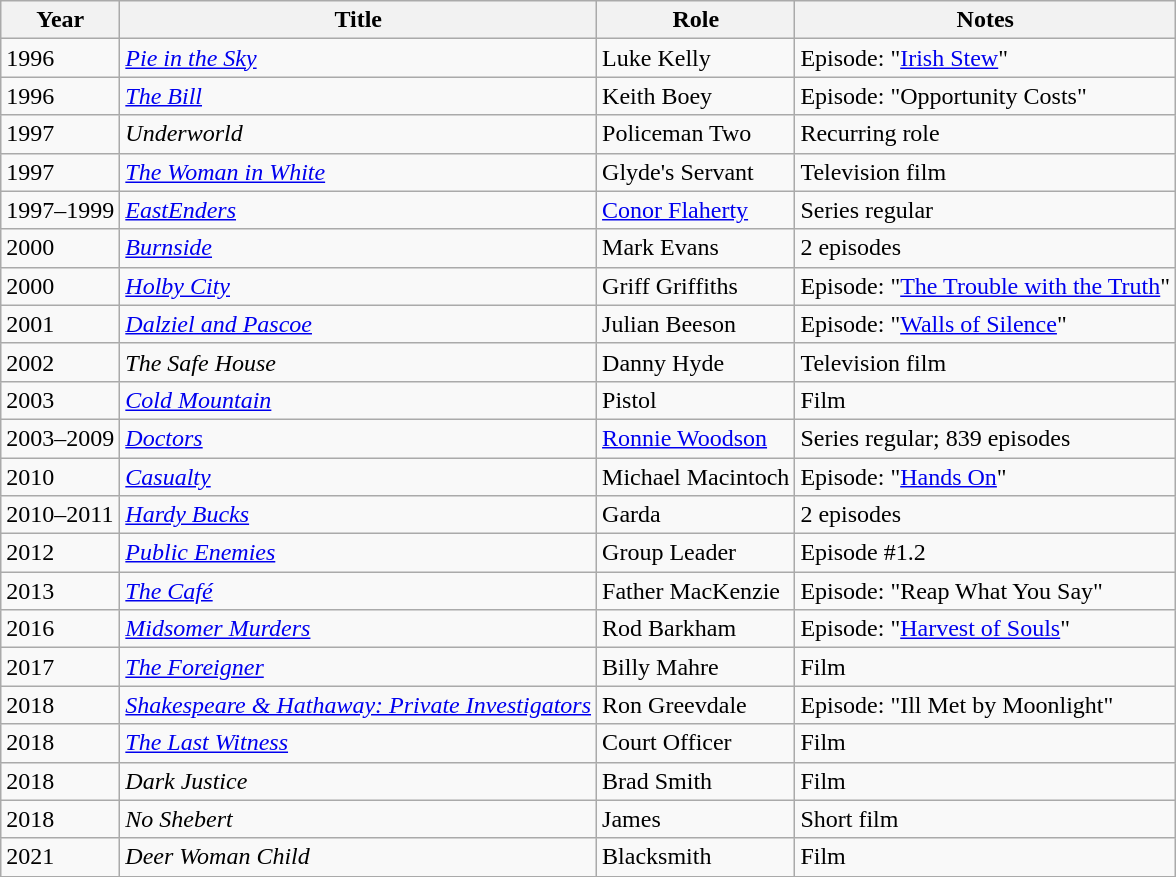<table class="wikitable">
<tr>
<th>Year</th>
<th>Title</th>
<th>Role</th>
<th>Notes</th>
</tr>
<tr>
<td>1996</td>
<td><em><a href='#'>Pie in the Sky</a></em></td>
<td>Luke Kelly</td>
<td>Episode: "<a href='#'>Irish Stew</a>"</td>
</tr>
<tr>
<td>1996</td>
<td><em><a href='#'>The Bill</a></em></td>
<td>Keith Boey</td>
<td>Episode: "Opportunity Costs"</td>
</tr>
<tr>
<td>1997</td>
<td><em>Underworld</em></td>
<td>Policeman Two</td>
<td>Recurring role</td>
</tr>
<tr>
<td>1997</td>
<td><em><a href='#'>The Woman in White</a></em></td>
<td>Glyde's Servant</td>
<td>Television film</td>
</tr>
<tr>
<td>1997–1999</td>
<td><em><a href='#'>EastEnders</a></em></td>
<td><a href='#'>Conor Flaherty</a></td>
<td>Series regular</td>
</tr>
<tr>
<td>2000</td>
<td><em><a href='#'>Burnside</a></em></td>
<td>Mark Evans</td>
<td>2 episodes</td>
</tr>
<tr>
<td>2000</td>
<td><em><a href='#'>Holby City</a></em></td>
<td>Griff Griffiths</td>
<td>Episode: "<a href='#'>The Trouble with the Truth</a>"</td>
</tr>
<tr>
<td>2001</td>
<td><em><a href='#'>Dalziel and Pascoe</a></em></td>
<td>Julian Beeson</td>
<td>Episode: "<a href='#'>Walls of Silence</a>"</td>
</tr>
<tr>
<td>2002</td>
<td><em>The Safe House</em></td>
<td>Danny Hyde</td>
<td>Television film</td>
</tr>
<tr>
<td>2003</td>
<td><em><a href='#'>Cold Mountain</a></em></td>
<td>Pistol</td>
<td>Film</td>
</tr>
<tr>
<td>2003–2009</td>
<td><em><a href='#'>Doctors</a></em></td>
<td><a href='#'>Ronnie Woodson</a></td>
<td>Series regular; 839 episodes</td>
</tr>
<tr>
<td>2010</td>
<td><em><a href='#'>Casualty</a></em></td>
<td>Michael Macintoch</td>
<td>Episode: "<a href='#'>Hands On</a>"</td>
</tr>
<tr>
<td>2010–2011</td>
<td><em><a href='#'>Hardy Bucks</a></em></td>
<td>Garda</td>
<td>2 episodes</td>
</tr>
<tr>
<td>2012</td>
<td><em><a href='#'>Public Enemies</a></em></td>
<td>Group Leader</td>
<td>Episode #1.2</td>
</tr>
<tr>
<td>2013</td>
<td><em><a href='#'>The Café</a></em></td>
<td>Father MacKenzie</td>
<td>Episode: "Reap What You Say"</td>
</tr>
<tr>
<td>2016</td>
<td><em><a href='#'>Midsomer Murders</a></em></td>
<td>Rod Barkham</td>
<td>Episode: "<a href='#'>Harvest of Souls</a>"</td>
</tr>
<tr>
<td>2017</td>
<td><em><a href='#'>The Foreigner</a></em></td>
<td>Billy Mahre</td>
<td>Film</td>
</tr>
<tr>
<td>2018</td>
<td><em><a href='#'>Shakespeare & Hathaway: Private Investigators</a></em></td>
<td>Ron Greevdale</td>
<td>Episode: "Ill Met by Moonlight"</td>
</tr>
<tr>
<td>2018</td>
<td><em><a href='#'>The Last Witness</a></em></td>
<td>Court Officer</td>
<td>Film</td>
</tr>
<tr>
<td>2018</td>
<td><em>Dark Justice</em></td>
<td>Brad Smith</td>
<td>Film</td>
</tr>
<tr>
<td>2018</td>
<td><em>No Shebert</em></td>
<td>James</td>
<td>Short film</td>
</tr>
<tr>
<td>2021</td>
<td><em>Deer Woman Child</em></td>
<td>Blacksmith</td>
<td>Film</td>
</tr>
</table>
